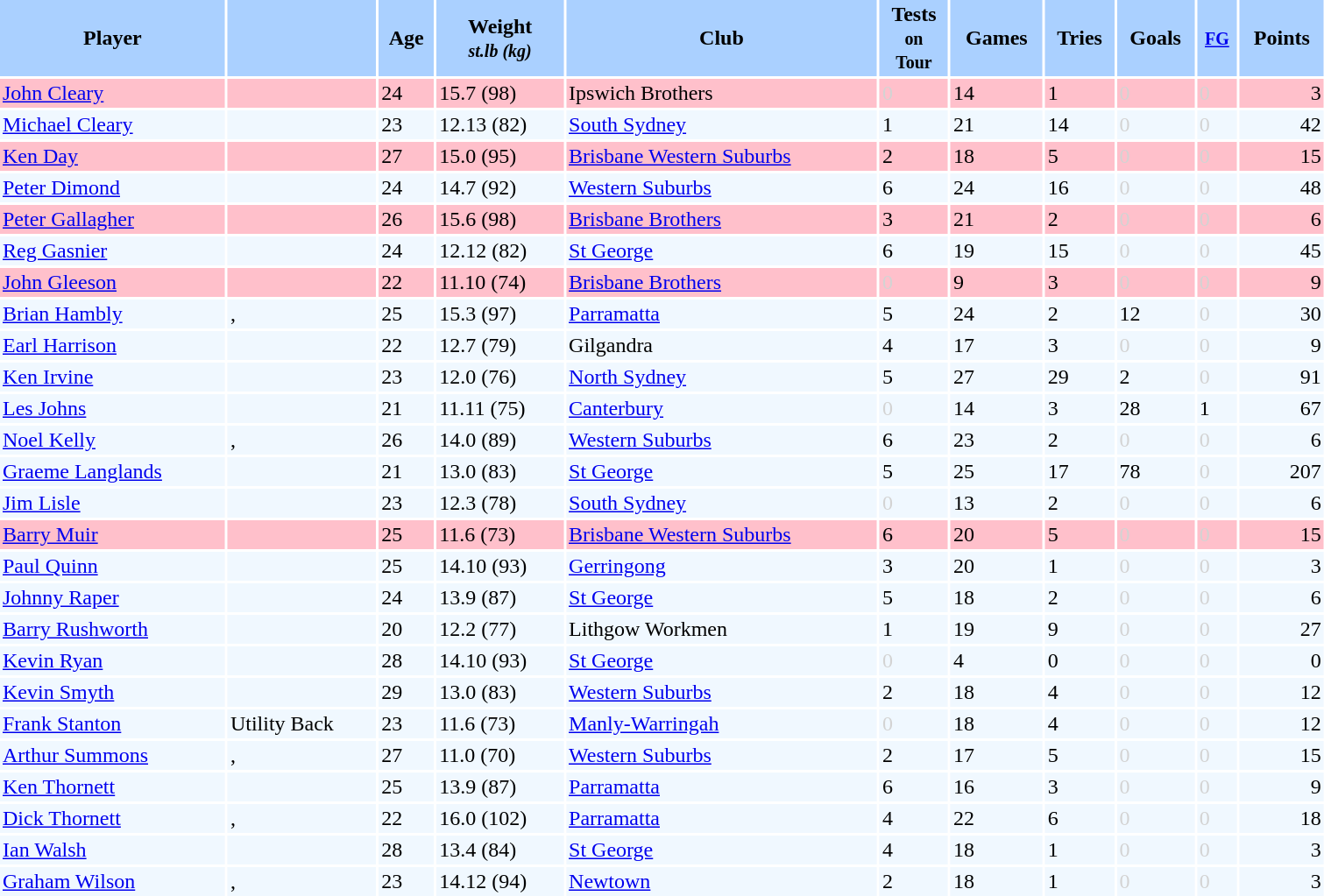<table class="sortable" border="0" cellspacing="2" cellpadding="2" style="width:80%;" style="text-align:center;">
<tr style="background:#AAD0FF">
<th>Player</th>
<th></th>
<th>Age</th>
<th>Weight<br><small><em>st.lb (kg)</em></small></th>
<th>Club</th>
<th>Tests<br><small>on<br>Tour</small></th>
<th>Games</th>
<th>Tries</th>
<th>Goals</th>
<th><small><a href='#'>FG</a></small></th>
<th>Points</th>
</tr>
<tr bgcolor=#FFC0CB>
<td align=left><a href='#'>John Cleary</a></td>
<td></td>
<td>24</td>
<td>15.7 (98)</td>
<td align=left> Ipswich Brothers</td>
<td style="color:lightgray">0</td>
<td>14</td>
<td>1</td>
<td style="color:lightgray">0</td>
<td style="color:lightgray">0</td>
<td align=right>3</td>
</tr>
<tr bgcolor=#F0F8FF>
<td align=left><a href='#'>Michael Cleary</a></td>
<td></td>
<td>23</td>
<td>12.13 (82)</td>
<td align=left> <a href='#'>South Sydney</a></td>
<td>1</td>
<td>21</td>
<td>14</td>
<td style="color:lightgray">0</td>
<td style="color:lightgray">0</td>
<td align=right>42</td>
</tr>
<tr bgcolor=#FFC0CB>
<td align=left><a href='#'>Ken Day</a></td>
<td></td>
<td>27</td>
<td>15.0 (95)</td>
<td align=left> <a href='#'>Brisbane Western Suburbs</a></td>
<td>2</td>
<td>18</td>
<td>5</td>
<td style="color:lightgray">0</td>
<td style="color:lightgray">0</td>
<td align=right>15</td>
</tr>
<tr bgcolor=#F0F8FF>
<td align=left><a href='#'>Peter Dimond</a></td>
<td></td>
<td>24</td>
<td>14.7 (92)</td>
<td align=left> <a href='#'>Western Suburbs</a></td>
<td>6</td>
<td>24</td>
<td>16</td>
<td style="color:lightgray">0</td>
<td style="color:lightgray">0</td>
<td align=right>48</td>
</tr>
<tr bgcolor=#FFC0CB>
<td align=left><a href='#'>Peter Gallagher</a></td>
<td></td>
<td>26</td>
<td>15.6 (98)</td>
<td align=left> <a href='#'>Brisbane Brothers</a></td>
<td>3</td>
<td>21</td>
<td>2</td>
<td style="color:lightgray">0</td>
<td style="color:lightgray">0</td>
<td align=right>6</td>
</tr>
<tr bgcolor=#F0F8FF>
<td align=left><a href='#'>Reg Gasnier</a></td>
<td></td>
<td>24</td>
<td>12.12 (82)</td>
<td align=left> <a href='#'>St George</a></td>
<td>6</td>
<td>19</td>
<td>15</td>
<td style="color:lightgray">0</td>
<td style="color:lightgray">0</td>
<td align=right>45</td>
</tr>
<tr bgcolor=#FFC0CB>
<td align=left><a href='#'>John Gleeson</a></td>
<td></td>
<td>22</td>
<td>11.10 (74)</td>
<td align=left> <a href='#'>Brisbane Brothers</a></td>
<td style="color:lightgray">0</td>
<td>9</td>
<td>3</td>
<td style="color:lightgray">0</td>
<td style="color:lightgray">0</td>
<td align=right>9</td>
</tr>
<tr bgcolor=#F0F8FF>
<td align=left><a href='#'>Brian Hambly</a></td>
<td>, </td>
<td>25</td>
<td>15.3 (97)</td>
<td align=left> <a href='#'>Parramatta</a></td>
<td>5</td>
<td>24</td>
<td>2</td>
<td>12</td>
<td style="color:lightgray">0</td>
<td align=right>30</td>
</tr>
<tr bgcolor=#F0F8FF>
<td align=left><a href='#'>Earl Harrison</a></td>
<td></td>
<td>22</td>
<td>12.7 (79)</td>
<td align=left> Gilgandra</td>
<td>4</td>
<td>17</td>
<td>3</td>
<td style="color:lightgray">0</td>
<td style="color:lightgray">0</td>
<td align=right>9</td>
</tr>
<tr bgcolor=#F0F8FF>
<td align=left><a href='#'>Ken Irvine</a></td>
<td></td>
<td>23</td>
<td>12.0 (76)</td>
<td align=left> <a href='#'>North Sydney</a></td>
<td>5</td>
<td>27</td>
<td>29</td>
<td>2</td>
<td style="color:lightgray">0</td>
<td align=right>91</td>
</tr>
<tr bgcolor=#F0F8FF>
<td align=left><a href='#'>Les Johns</a></td>
<td></td>
<td>21</td>
<td>11.11 (75)</td>
<td align=left> <a href='#'>Canterbury</a></td>
<td style="color:lightgray">0</td>
<td>14</td>
<td>3</td>
<td>28</td>
<td>1</td>
<td align=right>67</td>
</tr>
<tr bgcolor=#F0F8FF>
<td align=left><a href='#'>Noel Kelly</a></td>
<td>, </td>
<td>26</td>
<td>14.0 (89)</td>
<td align=left> <a href='#'>Western Suburbs</a></td>
<td>6</td>
<td>23</td>
<td>2</td>
<td style="color:lightgray">0</td>
<td style="color:lightgray">0</td>
<td align=right>6</td>
</tr>
<tr bgcolor=#F0F8FF>
<td align=left><a href='#'>Graeme Langlands</a></td>
<td></td>
<td>21</td>
<td>13.0 (83)</td>
<td align=left> <a href='#'>St George</a></td>
<td>5</td>
<td>25</td>
<td>17</td>
<td>78</td>
<td style="color:lightgray">0</td>
<td align=right>207</td>
</tr>
<tr bgcolor=#F0F8FF>
<td align=left><a href='#'>Jim Lisle</a></td>
<td></td>
<td>23</td>
<td>12.3 (78)</td>
<td align=left> <a href='#'>South Sydney</a></td>
<td style="color:lightgray">0</td>
<td>13</td>
<td>2</td>
<td style="color:lightgray">0</td>
<td style="color:lightgray">0</td>
<td align=right>6</td>
</tr>
<tr bgcolor=#FFC0CB>
<td align=left><a href='#'>Barry Muir</a></td>
<td></td>
<td>25</td>
<td>11.6 (73)</td>
<td align=left> <a href='#'>Brisbane Western Suburbs</a></td>
<td>6</td>
<td>20</td>
<td>5</td>
<td style="color:lightgray">0</td>
<td style="color:lightgray">0</td>
<td align=right>15</td>
</tr>
<tr bgcolor=#F0F8FF>
<td align=left><a href='#'>Paul Quinn</a></td>
<td></td>
<td>25</td>
<td>14.10 (93)</td>
<td align=left> <a href='#'>Gerringong</a></td>
<td>3</td>
<td>20</td>
<td>1</td>
<td style="color:lightgray">0</td>
<td style="color:lightgray">0</td>
<td align=right>3</td>
</tr>
<tr bgcolor=#F0F8FF>
<td align=left><a href='#'>Johnny Raper</a></td>
<td></td>
<td>24</td>
<td>13.9 (87)</td>
<td align=left> <a href='#'>St George</a></td>
<td>5</td>
<td>18</td>
<td>2</td>
<td style="color:lightgray">0</td>
<td style="color:lightgray">0</td>
<td align=right>6</td>
</tr>
<tr bgcolor=#F0F8FF>
<td align=left><a href='#'>Barry Rushworth</a></td>
<td></td>
<td>20</td>
<td>12.2 (77)</td>
<td align=left> Lithgow Workmen</td>
<td>1</td>
<td>19</td>
<td>9</td>
<td style="color:lightgray">0</td>
<td style="color:lightgray">0</td>
<td align=right>27</td>
</tr>
<tr bgcolor=#F0F8FF>
<td align=left><a href='#'>Kevin Ryan</a></td>
<td></td>
<td>28</td>
<td>14.10 (93)</td>
<td align=left> <a href='#'>St George</a></td>
<td style="color:lightgray">0</td>
<td>4</td>
<td>0</td>
<td style="color:lightgray">0</td>
<td style="color:lightgray">0</td>
<td align=right>0</td>
</tr>
<tr bgcolor=#F0F8FF>
<td align=left><a href='#'>Kevin Smyth</a></td>
<td></td>
<td>29</td>
<td>13.0 (83)</td>
<td align=left> <a href='#'>Western Suburbs</a></td>
<td>2</td>
<td>18</td>
<td>4</td>
<td style="color:lightgray">0</td>
<td style="color:lightgray">0</td>
<td align=right>12</td>
</tr>
<tr bgcolor=#F0F8FF>
<td align=left><a href='#'>Frank Stanton</a></td>
<td>Utility Back</td>
<td>23</td>
<td>11.6 (73)</td>
<td align=left> <a href='#'>Manly-Warringah</a></td>
<td style="color:lightgray">0</td>
<td>18</td>
<td>4</td>
<td style="color:lightgray">0</td>
<td style="color:lightgray">0</td>
<td align=right>12</td>
</tr>
<tr bgcolor=#F0F8FF>
<td align=left><a href='#'>Arthur Summons</a></td>
<td>, </td>
<td>27</td>
<td>11.0 (70)</td>
<td align=left> <a href='#'>Western Suburbs</a></td>
<td>2</td>
<td>17</td>
<td>5</td>
<td style="color:lightgray">0</td>
<td style="color:lightgray">0</td>
<td align=right>15</td>
</tr>
<tr bgcolor=#F0F8FF>
<td align=left><a href='#'>Ken Thornett</a></td>
<td></td>
<td>25</td>
<td>13.9 (87)</td>
<td align=left> <a href='#'>Parramatta</a></td>
<td>6</td>
<td>16</td>
<td>3</td>
<td style="color:lightgray">0</td>
<td style="color:lightgray">0</td>
<td align=right>9</td>
</tr>
<tr bgcolor=#F0F8FF>
<td align=left><a href='#'>Dick Thornett</a></td>
<td>, </td>
<td>22</td>
<td>16.0 (102)</td>
<td align=left> <a href='#'>Parramatta</a></td>
<td>4</td>
<td>22</td>
<td>6</td>
<td style="color:lightgray">0</td>
<td style="color:lightgray">0</td>
<td align=right>18</td>
</tr>
<tr bgcolor=#F0F8FF>
<td align=left><a href='#'>Ian Walsh</a></td>
<td></td>
<td>28</td>
<td>13.4 (84)</td>
<td align=left> <a href='#'>St George</a></td>
<td>4</td>
<td>18</td>
<td>1</td>
<td style="color:lightgray">0</td>
<td style="color:lightgray">0</td>
<td align=right>3</td>
</tr>
<tr bgcolor=#F0F8FF>
<td align=left><a href='#'>Graham Wilson</a></td>
<td>, </td>
<td>23</td>
<td>14.12 (94)</td>
<td align=left> <a href='#'>Newtown</a></td>
<td>2</td>
<td>18</td>
<td>1</td>
<td style="color:lightgray">0</td>
<td style="color:lightgray">0</td>
<td align=right>3</td>
</tr>
</table>
